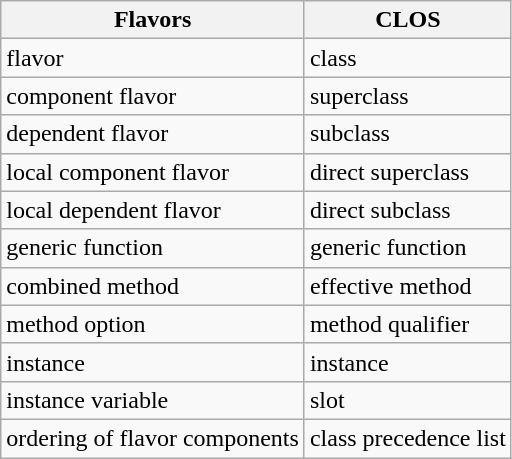<table class="wikitable">
<tr>
<th>Flavors</th>
<th>CLOS</th>
</tr>
<tr>
<td>flavor</td>
<td>class</td>
</tr>
<tr>
<td>component flavor</td>
<td>superclass</td>
</tr>
<tr>
<td>dependent flavor</td>
<td>subclass</td>
</tr>
<tr>
<td>local component flavor</td>
<td>direct superclass</td>
</tr>
<tr>
<td>local dependent flavor</td>
<td>direct subclass</td>
</tr>
<tr>
<td>generic function</td>
<td>generic function</td>
</tr>
<tr>
<td>combined method</td>
<td>effective method</td>
</tr>
<tr>
<td>method option</td>
<td>method qualifier</td>
</tr>
<tr>
<td>instance</td>
<td>instance</td>
</tr>
<tr>
<td>instance variable</td>
<td>slot</td>
</tr>
<tr>
<td>ordering of flavor components</td>
<td>class precedence list</td>
</tr>
</table>
